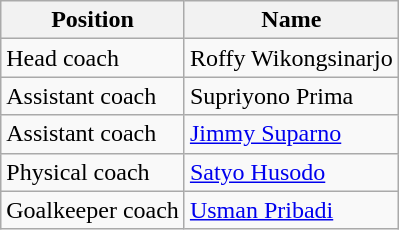<table class="wikitable">
<tr>
<th>Position</th>
<th>Name</th>
</tr>
<tr>
<td>Head coach</td>
<td> Roffy Wikongsinarjo</td>
</tr>
<tr>
<td>Assistant coach</td>
<td> Supriyono Prima</td>
</tr>
<tr>
<td>Assistant coach</td>
<td> <a href='#'>Jimmy Suparno</a></td>
</tr>
<tr>
<td>Physical coach</td>
<td> <a href='#'>Satyo Husodo</a></td>
</tr>
<tr>
<td>Goalkeeper coach</td>
<td> <a href='#'>Usman Pribadi</a></td>
</tr>
</table>
